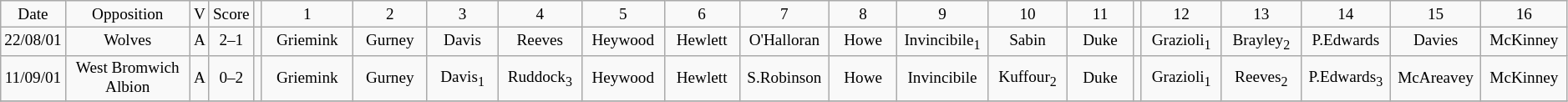<table class="wikitable" style="font-size: 80%; text-align: center;">
<tr style="text-align:center;">
<td style="width:10px; ">Date</td>
<td style="width:150px; ">Opposition</td>
<td style="width:5px; ">V</td>
<td style="width:5px; ">Score</td>
<td style="width:1px; text-align:center;"></td>
<td style="width:95px; ">1</td>
<td style="width:75px; ">2</td>
<td style="width:75px; ">3</td>
<td style="width:75px; ">4</td>
<td style="width:75px; ">5</td>
<td style="width:75px; ">6</td>
<td style="width:75px; ">7</td>
<td style="width:75px; ">8</td>
<td style="width:75px; ">9</td>
<td style="width:75px; ">10</td>
<td style="width:75px; ">11</td>
<td style="width:1px; text-align:center;"></td>
<td style="width:75px; ">12</td>
<td style="width:75px; ">13</td>
<td style="width:75px; ">14</td>
<td style="width:75px; ">15</td>
<td style="width:75px; ">16</td>
</tr>
<tr>
<td>22/08/01</td>
<td>Wolves</td>
<td>A</td>
<td>2–1</td>
<td></td>
<td>Griemink</td>
<td>Gurney</td>
<td>Davis</td>
<td>Reeves</td>
<td>Heywood</td>
<td>Hewlett</td>
<td>O'Halloran</td>
<td>Howe</td>
<td>Invincibile<sub>1</sub></td>
<td>Sabin</td>
<td>Duke</td>
<td></td>
<td>Grazioli<sub>1</sub></td>
<td>Brayley<sub>2</sub></td>
<td>P.Edwards</td>
<td>Davies</td>
<td>McKinney</td>
</tr>
<tr>
<td>11/09/01</td>
<td>West Bromwich Albion</td>
<td>A</td>
<td>0–2</td>
<td></td>
<td>Griemink</td>
<td>Gurney</td>
<td>Davis<sub>1</sub></td>
<td>Ruddock<sub>3</sub></td>
<td>Heywood</td>
<td>Hewlett</td>
<td>S.Robinson</td>
<td>Howe</td>
<td>Invincibile</td>
<td>Kuffour<sub>2</sub></td>
<td>Duke</td>
<td></td>
<td>Grazioli<sub>1</sub></td>
<td>Reeves<sub>2</sub></td>
<td>P.Edwards<sub>3</sub></td>
<td>McAreavey</td>
<td>McKinney</td>
</tr>
<tr>
</tr>
</table>
